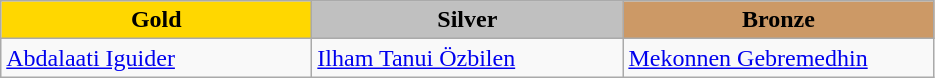<table class="wikitable" style="text-align:left">
<tr align="center">
<td width=200 bgcolor=gold><strong>Gold</strong></td>
<td width=200 bgcolor=silver><strong>Silver</strong></td>
<td width=200 bgcolor=CC9966><strong>Bronze</strong></td>
</tr>
<tr>
<td><a href='#'>Abdalaati Iguider</a><br><em></em></td>
<td><a href='#'>Ilham Tanui Özbilen</a><br><em></em></td>
<td><a href='#'>Mekonnen Gebremedhin</a><br><em></em></td>
</tr>
</table>
